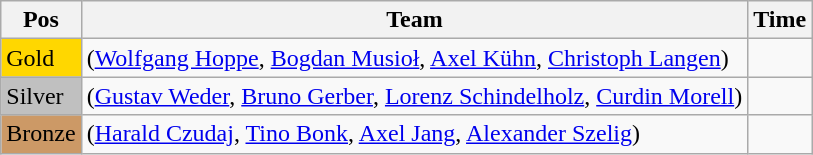<table class="wikitable">
<tr>
<th>Pos</th>
<th>Team</th>
<th>Time</th>
</tr>
<tr>
<td style="background:gold">Gold</td>
<td> (<a href='#'>Wolfgang Hoppe</a>, <a href='#'>Bogdan Musioł</a>, <a href='#'>Axel Kühn</a>, <a href='#'>Christoph Langen</a>)</td>
<td></td>
</tr>
<tr>
<td style="background:silver">Silver</td>
<td> (<a href='#'>Gustav Weder</a>, <a href='#'>Bruno Gerber</a>, <a href='#'>Lorenz Schindelholz</a>, <a href='#'>Curdin Morell</a>)</td>
<td></td>
</tr>
<tr>
<td style="background:#cc9966">Bronze</td>
<td> (<a href='#'>Harald Czudaj</a>, <a href='#'>Tino Bonk</a>, <a href='#'>Axel Jang</a>, <a href='#'>Alexander Szelig</a>)</td>
<td></td>
</tr>
</table>
